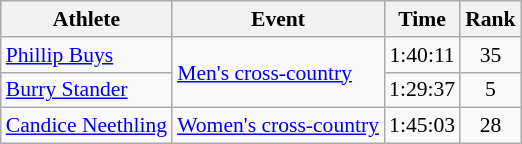<table class=wikitable style="font-size:90%">
<tr>
<th>Athlete</th>
<th>Event</th>
<th>Time</th>
<th>Rank</th>
</tr>
<tr align=center>
<td align=left><a href='#'>Phillip Buys</a></td>
<td align=left rowspan=2><a href='#'>Men's cross-country</a></td>
<td>1:40:11</td>
<td>35</td>
</tr>
<tr align=center>
<td align=left><a href='#'>Burry Stander</a></td>
<td>1:29:37</td>
<td>5</td>
</tr>
<tr align=center>
<td align=left><a href='#'>Candice Neethling</a></td>
<td align=left><a href='#'>Women's cross-country</a></td>
<td>1:45:03</td>
<td>28</td>
</tr>
</table>
